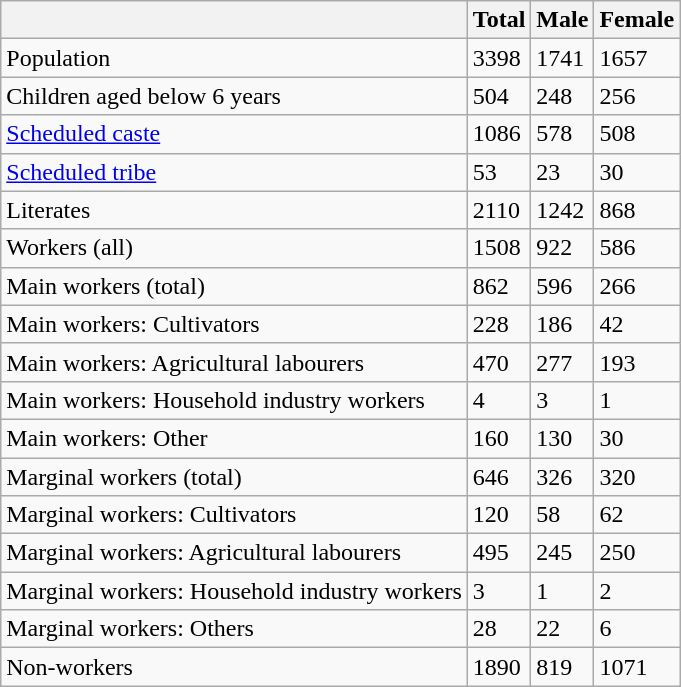<table class="wikitable sortable">
<tr>
<th></th>
<th>Total</th>
<th>Male</th>
<th>Female</th>
</tr>
<tr>
<td>Population</td>
<td>3398</td>
<td>1741</td>
<td>1657</td>
</tr>
<tr>
<td>Children aged below 6 years</td>
<td>504</td>
<td>248</td>
<td>256</td>
</tr>
<tr>
<td><a href='#'>Scheduled caste</a></td>
<td>1086</td>
<td>578</td>
<td>508</td>
</tr>
<tr>
<td><a href='#'>Scheduled tribe</a></td>
<td>53</td>
<td>23</td>
<td>30</td>
</tr>
<tr>
<td>Literates</td>
<td>2110</td>
<td>1242</td>
<td>868</td>
</tr>
<tr>
<td>Workers (all)</td>
<td>1508</td>
<td>922</td>
<td>586</td>
</tr>
<tr>
<td>Main workers (total)</td>
<td>862</td>
<td>596</td>
<td>266</td>
</tr>
<tr>
<td>Main workers: Cultivators</td>
<td>228</td>
<td>186</td>
<td>42</td>
</tr>
<tr>
<td>Main workers: Agricultural labourers</td>
<td>470</td>
<td>277</td>
<td>193</td>
</tr>
<tr>
<td>Main workers: Household industry workers</td>
<td>4</td>
<td>3</td>
<td>1</td>
</tr>
<tr>
<td>Main workers: Other</td>
<td>160</td>
<td>130</td>
<td>30</td>
</tr>
<tr>
<td>Marginal workers (total)</td>
<td>646</td>
<td>326</td>
<td>320</td>
</tr>
<tr>
<td>Marginal workers: Cultivators</td>
<td>120</td>
<td>58</td>
<td>62</td>
</tr>
<tr>
<td>Marginal workers: Agricultural labourers</td>
<td>495</td>
<td>245</td>
<td>250</td>
</tr>
<tr>
<td>Marginal workers: Household industry workers</td>
<td>3</td>
<td>1</td>
<td>2</td>
</tr>
<tr>
<td>Marginal workers: Others</td>
<td>28</td>
<td>22</td>
<td>6</td>
</tr>
<tr>
<td>Non-workers</td>
<td>1890</td>
<td>819</td>
<td>1071</td>
</tr>
</table>
